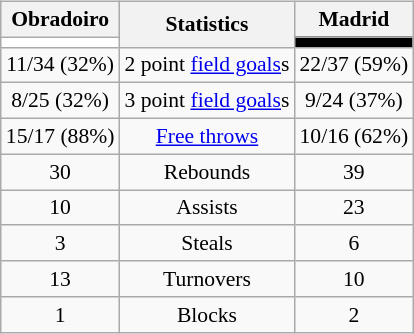<table style="width:100%;">
<tr>
<td valign=top align=right width=33%><br>













</td>
<td style="vertical-align:top; align:center; width:33%;"><br><table style="width:100%;">
<tr>
<td style="width=50%;"></td>
<td></td>
<td style="width=50%;"></td>
</tr>
</table>
<br><table class="wikitable" style="font-size:90%; text-align:center; margin:auto;" align=center>
<tr>
<th>Obradoiro</th>
<th rowspan=2>Statistics</th>
<th>Madrid</th>
</tr>
<tr>
<td style="background:#FFFFFF;"></td>
<td style="background:#000000;"></td>
</tr>
<tr>
<td>11/34 (32%)</td>
<td>2 point <a href='#'>field goals</a>s</td>
<td>22/37 (59%)</td>
</tr>
<tr>
<td>8/25 (32%)</td>
<td>3 point <a href='#'>field goals</a>s</td>
<td>9/24 (37%)</td>
</tr>
<tr>
<td>15/17 (88%)</td>
<td><a href='#'>Free throws</a></td>
<td>10/16 (62%)</td>
</tr>
<tr>
<td>30</td>
<td>Rebounds</td>
<td>39</td>
</tr>
<tr>
<td>10</td>
<td>Assists</td>
<td>23</td>
</tr>
<tr>
<td>3</td>
<td>Steals</td>
<td>6</td>
</tr>
<tr>
<td>13</td>
<td>Turnovers</td>
<td>10</td>
</tr>
<tr>
<td>1</td>
<td>Blocks</td>
<td>2</td>
</tr>
</table>
</td>
<td style="vertical-align:top; align:left; width:33%;"><br>













</td>
</tr>
</table>
